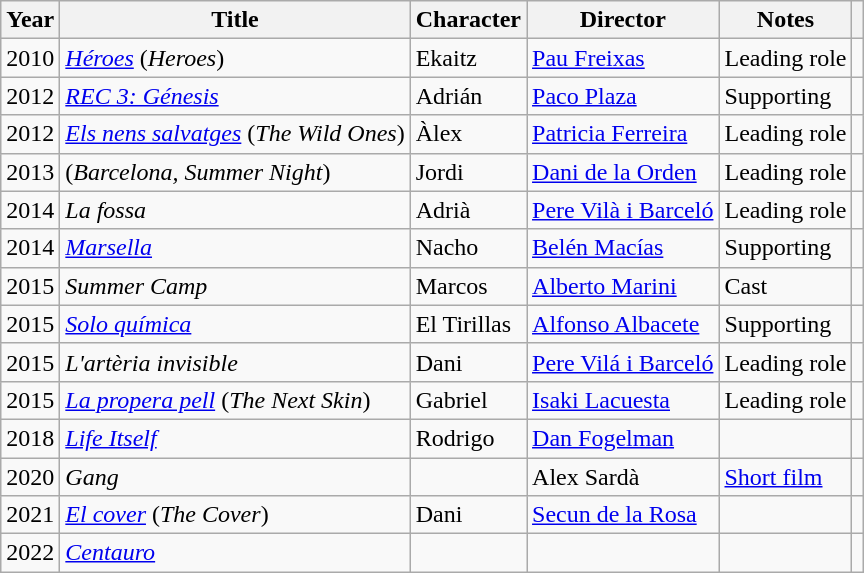<table class="wikitable">
<tr>
<th>Year</th>
<th>Title</th>
<th>Character</th>
<th>Director</th>
<th>Notes</th>
<th></th>
</tr>
<tr>
<td>2010</td>
<td><em><a href='#'>Héroes</a></em> (<em>Heroes</em>)</td>
<td>Ekaitz</td>
<td><a href='#'>Pau Freixas</a></td>
<td>Leading role</td>
<td></td>
</tr>
<tr>
<td>2012</td>
<td><em><a href='#'>REC 3: Génesis</a></em></td>
<td>Adrián</td>
<td><a href='#'>Paco Plaza</a></td>
<td>Supporting</td>
<td></td>
</tr>
<tr>
<td>2012</td>
<td><em><a href='#'>Els nens salvatges</a></em> (<em>The Wild Ones</em>)</td>
<td>Àlex</td>
<td><a href='#'>Patricia Ferreira</a></td>
<td>Leading role</td>
<td></td>
</tr>
<tr>
<td>2013</td>
<td><em></em> (<em>Barcelona, Summer Night</em>)</td>
<td>Jordi</td>
<td><a href='#'>Dani de la Orden</a></td>
<td>Leading role</td>
<td></td>
</tr>
<tr>
<td>2014</td>
<td><em>La fossa</em></td>
<td>Adrià</td>
<td><a href='#'>Pere Vilà i Barceló</a></td>
<td>Leading role</td>
<td></td>
</tr>
<tr>
<td>2014</td>
<td><em><a href='#'>Marsella</a></em></td>
<td>Nacho</td>
<td><a href='#'>Belén Macías</a></td>
<td>Supporting</td>
<td></td>
</tr>
<tr>
<td>2015</td>
<td><em>Summer Camp</em></td>
<td>Marcos</td>
<td><a href='#'>Alberto Marini</a></td>
<td>Cast</td>
<td></td>
</tr>
<tr>
<td>2015</td>
<td><em><a href='#'>Solo química</a></em></td>
<td>El Tirillas</td>
<td><a href='#'>Alfonso Albacete</a></td>
<td>Supporting</td>
<td></td>
</tr>
<tr>
<td>2015</td>
<td><em>L'artèria invisible</em></td>
<td>Dani</td>
<td><a href='#'>Pere Vilá i Barceló</a></td>
<td>Leading role</td>
<td></td>
</tr>
<tr>
<td>2015</td>
<td><em><a href='#'>La propera pell</a></em> (<em>The Next Skin</em>)</td>
<td>Gabriel</td>
<td><a href='#'>Isaki Lacuesta</a></td>
<td>Leading role</td>
<td></td>
</tr>
<tr>
<td>2018</td>
<td><em><a href='#'>Life Itself</a></em></td>
<td>Rodrigo</td>
<td><a href='#'>Dan Fogelman</a></td>
<td></td>
<td></td>
</tr>
<tr>
<td>2020</td>
<td><em>Gang</em></td>
<td></td>
<td>Alex Sardà</td>
<td><a href='#'>Short film</a></td>
</tr>
<tr>
<td>2021</td>
<td><em><a href='#'>El cover</a></em> (<em>The Cover</em>)</td>
<td>Dani</td>
<td><a href='#'>Secun de la Rosa</a></td>
<td></td>
<td align = "center"></td>
</tr>
<tr>
<td>2022</td>
<td><em><a href='#'>Centauro</a></em></td>
<td></td>
<td></td>
<td></td>
<td align = "center"></td>
</tr>
</table>
